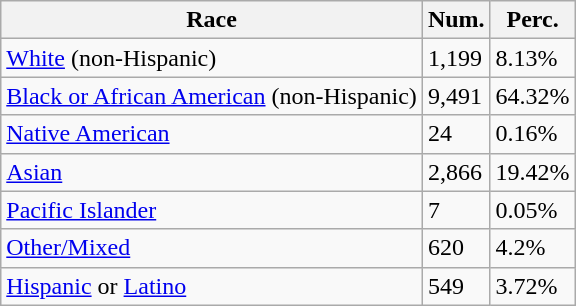<table class="wikitable">
<tr>
<th>Race</th>
<th>Num.</th>
<th>Perc.</th>
</tr>
<tr>
<td><a href='#'>White</a> (non-Hispanic)</td>
<td>1,199</td>
<td>8.13%</td>
</tr>
<tr>
<td><a href='#'>Black or African American</a> (non-Hispanic)</td>
<td>9,491</td>
<td>64.32%</td>
</tr>
<tr>
<td><a href='#'>Native American</a></td>
<td>24</td>
<td>0.16%</td>
</tr>
<tr>
<td><a href='#'>Asian</a></td>
<td>2,866</td>
<td>19.42%</td>
</tr>
<tr>
<td><a href='#'>Pacific Islander</a></td>
<td>7</td>
<td>0.05%</td>
</tr>
<tr>
<td><a href='#'>Other/Mixed</a></td>
<td>620</td>
<td>4.2%</td>
</tr>
<tr>
<td><a href='#'>Hispanic</a> or <a href='#'>Latino</a></td>
<td>549</td>
<td>3.72%</td>
</tr>
</table>
